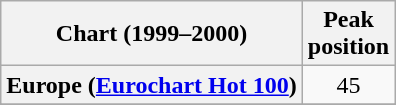<table class="wikitable sortable plainrowheaders" style="text-align:center">
<tr>
<th>Chart (1999–2000)</th>
<th>Peak<br>position</th>
</tr>
<tr>
<th scope="row">Europe (<a href='#'>Eurochart Hot 100</a>)</th>
<td>45</td>
</tr>
<tr>
</tr>
<tr>
</tr>
<tr>
</tr>
<tr>
</tr>
<tr>
</tr>
<tr>
</tr>
<tr>
</tr>
<tr>
</tr>
<tr>
</tr>
</table>
